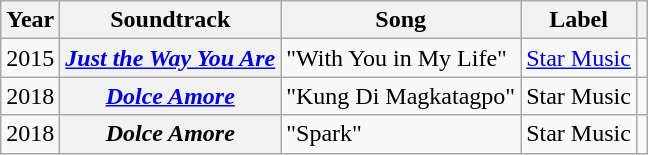<table class="wikitable plainrowheaders unsortable">
<tr>
<th scope="col">Year</th>
<th scope="col">Soundtrack</th>
<th scope="col">Song</th>
<th scope="col">Label</th>
<th scope="col" class="unsortable"></th>
</tr>
<tr>
<td>2015</td>
<th scope="row"><em><a href='#'>Just the Way You Are</a></em></th>
<td>"With You in My Life"</td>
<td><a href='#'>Star Music</a></td>
<td style="text-align:center;"></td>
</tr>
<tr>
<td>2018</td>
<th scope="row"><em><a href='#'>Dolce Amore</a></em></th>
<td>"Kung Di Magkatagpo" </td>
<td>Star Music</td>
<td style="text-align:center;"></td>
</tr>
<tr>
<td>2018</td>
<th scope="row"><em>Dolce Amore</em></th>
<td>"Spark"</td>
<td>Star Music</td>
<td style="text-align:center;"></td>
</tr>
</table>
